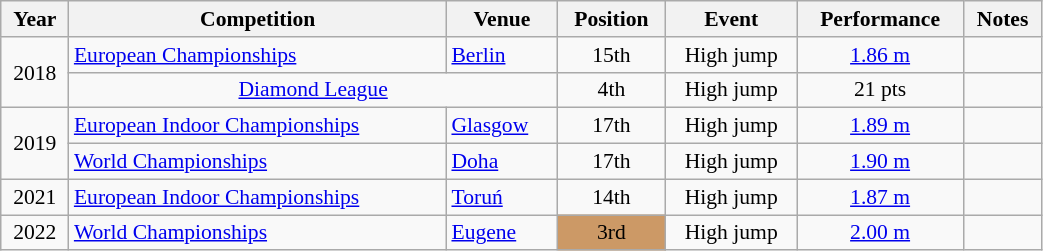<table class="wikitable" width=55% style="font-size:90%; text-align:center;">
<tr>
<th>Year</th>
<th>Competition</th>
<th>Venue</th>
<th>Position</th>
<th>Event</th>
<th>Performance</th>
<th>Notes</th>
</tr>
<tr>
<td rowspan=2>2018</td>
<td align=left><a href='#'>European Championships</a></td>
<td align=left> <a href='#'>Berlin</a></td>
<td>15th</td>
<td>High jump</td>
<td><a href='#'>1.86 m</a></td>
<td></td>
</tr>
<tr>
<td colspan=2><a href='#'>Diamond League</a></td>
<td>4th</td>
<td>High jump</td>
<td>21 pts</td>
<td></td>
</tr>
<tr>
<td rowspan=2>2019</td>
<td align=left><a href='#'>European Indoor Championships</a></td>
<td align=left> <a href='#'>Glasgow</a></td>
<td>17th</td>
<td>High jump</td>
<td><a href='#'>1.89 m</a></td>
<td></td>
</tr>
<tr>
<td align=left><a href='#'>World Championships</a></td>
<td align=left> <a href='#'>Doha</a></td>
<td>17th</td>
<td>High jump</td>
<td><a href='#'>1.90 m</a></td>
<td></td>
</tr>
<tr>
<td>2021</td>
<td align=left><a href='#'>European Indoor Championships</a></td>
<td align=left> <a href='#'>Toruń</a></td>
<td>14th</td>
<td>High jump</td>
<td><a href='#'>1.87 m</a></td>
<td></td>
</tr>
<tr>
<td>2022</td>
<td align=left><a href='#'>World Championships</a></td>
<td align=left> <a href='#'>Eugene</a></td>
<td bgcolor=cc9966>3rd</td>
<td>High jump</td>
<td><a href='#'>2.00 m</a></td>
<td></td>
</tr>
</table>
